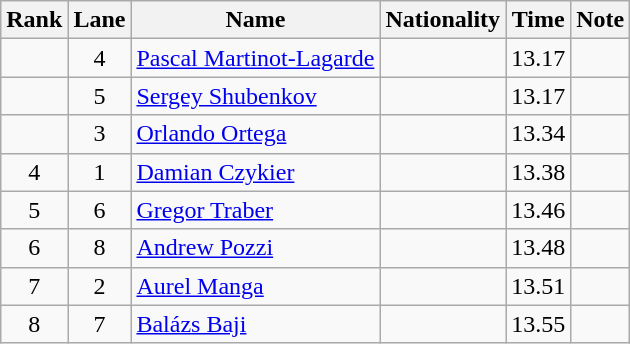<table class="wikitable sortable" style="text-align:center">
<tr>
<th>Rank</th>
<th>Lane</th>
<th>Name</th>
<th>Nationality</th>
<th>Time</th>
<th>Note</th>
</tr>
<tr>
<td></td>
<td>4</td>
<td align=left><a href='#'>Pascal Martinot-Lagarde</a></td>
<td align=left></td>
<td>13.17</td>
<td></td>
</tr>
<tr>
<td></td>
<td>5</td>
<td align=left><a href='#'>Sergey Shubenkov</a></td>
<td align=left></td>
<td>13.17</td>
<td></td>
</tr>
<tr>
<td></td>
<td>3</td>
<td align=left><a href='#'>Orlando Ortega</a></td>
<td align=left></td>
<td>13.34</td>
<td></td>
</tr>
<tr>
<td>4</td>
<td>1</td>
<td align=left><a href='#'>Damian Czykier</a></td>
<td align=left></td>
<td>13.38</td>
<td></td>
</tr>
<tr>
<td>5</td>
<td>6</td>
<td align=left><a href='#'>Gregor Traber</a></td>
<td align=left></td>
<td>13.46</td>
<td></td>
</tr>
<tr>
<td>6</td>
<td>8</td>
<td align=left><a href='#'>Andrew Pozzi</a></td>
<td align=left></td>
<td>13.48</td>
<td></td>
</tr>
<tr>
<td>7</td>
<td>2</td>
<td align=left><a href='#'>Aurel Manga</a></td>
<td align=left></td>
<td>13.51</td>
<td></td>
</tr>
<tr>
<td>8</td>
<td>7</td>
<td align=left><a href='#'>Balázs Baji</a></td>
<td align=left></td>
<td>13.55</td>
<td></td>
</tr>
</table>
